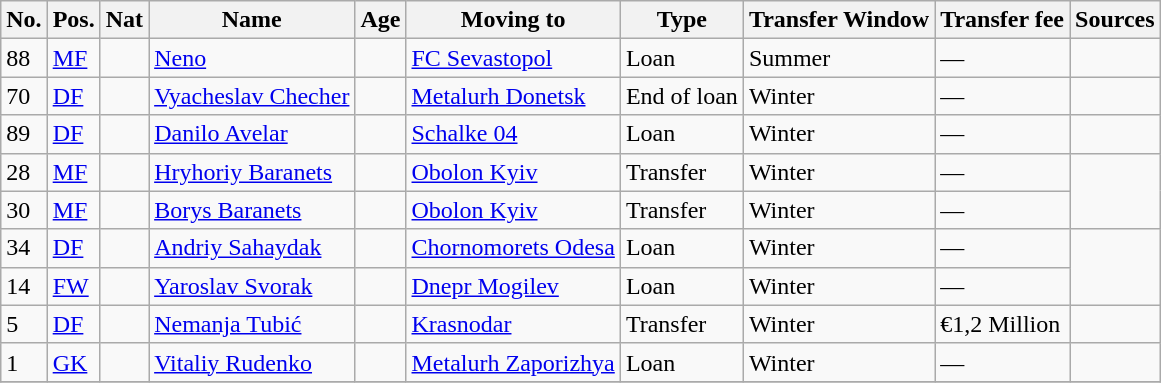<table class="wikitable">
<tr>
<th>No.</th>
<th>Pos.</th>
<th>Nat</th>
<th>Name</th>
<th>Age</th>
<th>Moving to</th>
<th>Type</th>
<th>Transfer Window</th>
<th>Transfer fee</th>
<th>Sources</th>
</tr>
<tr>
<td>88</td>
<td><a href='#'>MF</a></td>
<td></td>
<td><a href='#'>Neno</a></td>
<td></td>
<td><a href='#'>FC Sevastopol</a></td>
<td>Loan</td>
<td>Summer</td>
<td>—</td>
<td></td>
</tr>
<tr>
<td>70</td>
<td><a href='#'>DF</a></td>
<td></td>
<td><a href='#'>Vyacheslav Checher</a></td>
<td></td>
<td><a href='#'>Metalurh Donetsk</a></td>
<td>End of loan</td>
<td>Winter</td>
<td>—</td>
<td></td>
</tr>
<tr>
<td>89</td>
<td><a href='#'>DF</a></td>
<td></td>
<td><a href='#'>Danilo Avelar</a></td>
<td></td>
<td> <a href='#'>Schalke 04</a></td>
<td>Loan</td>
<td>Winter</td>
<td>—</td>
<td></td>
</tr>
<tr>
<td>28</td>
<td><a href='#'>MF</a></td>
<td></td>
<td><a href='#'>Hryhoriy Baranets</a></td>
<td></td>
<td><a href='#'>Obolon Kyiv</a></td>
<td>Transfer</td>
<td>Winter</td>
<td>—</td>
<td rowspan="2"></td>
</tr>
<tr>
<td>30</td>
<td><a href='#'>MF</a></td>
<td></td>
<td><a href='#'>Borys Baranets</a></td>
<td></td>
<td><a href='#'>Obolon Kyiv</a></td>
<td>Transfer</td>
<td>Winter</td>
<td>—</td>
</tr>
<tr>
<td>34</td>
<td><a href='#'>DF</a></td>
<td></td>
<td><a href='#'>Andriy Sahaydak</a></td>
<td></td>
<td><a href='#'>Chornomorets Odesa</a></td>
<td>Loan</td>
<td>Winter</td>
<td>—</td>
<td rowspan="2"></td>
</tr>
<tr>
<td>14</td>
<td><a href='#'>FW</a></td>
<td></td>
<td><a href='#'>Yaroslav Svorak</a></td>
<td></td>
<td> <a href='#'>Dnepr Mogilev</a></td>
<td>Loan</td>
<td>Winter</td>
<td>—</td>
</tr>
<tr>
<td>5</td>
<td><a href='#'>DF</a></td>
<td></td>
<td><a href='#'>Nemanja Tubić</a></td>
<td></td>
<td> <a href='#'>Krasnodar</a></td>
<td>Transfer</td>
<td>Winter</td>
<td>€1,2 Million</td>
<td></td>
</tr>
<tr>
<td>1</td>
<td><a href='#'>GK</a></td>
<td></td>
<td><a href='#'>Vitaliy Rudenko</a></td>
<td></td>
<td><a href='#'>Metalurh Zaporizhya</a></td>
<td>Loan</td>
<td>Winter</td>
<td>—</td>
<td></td>
</tr>
<tr>
</tr>
</table>
